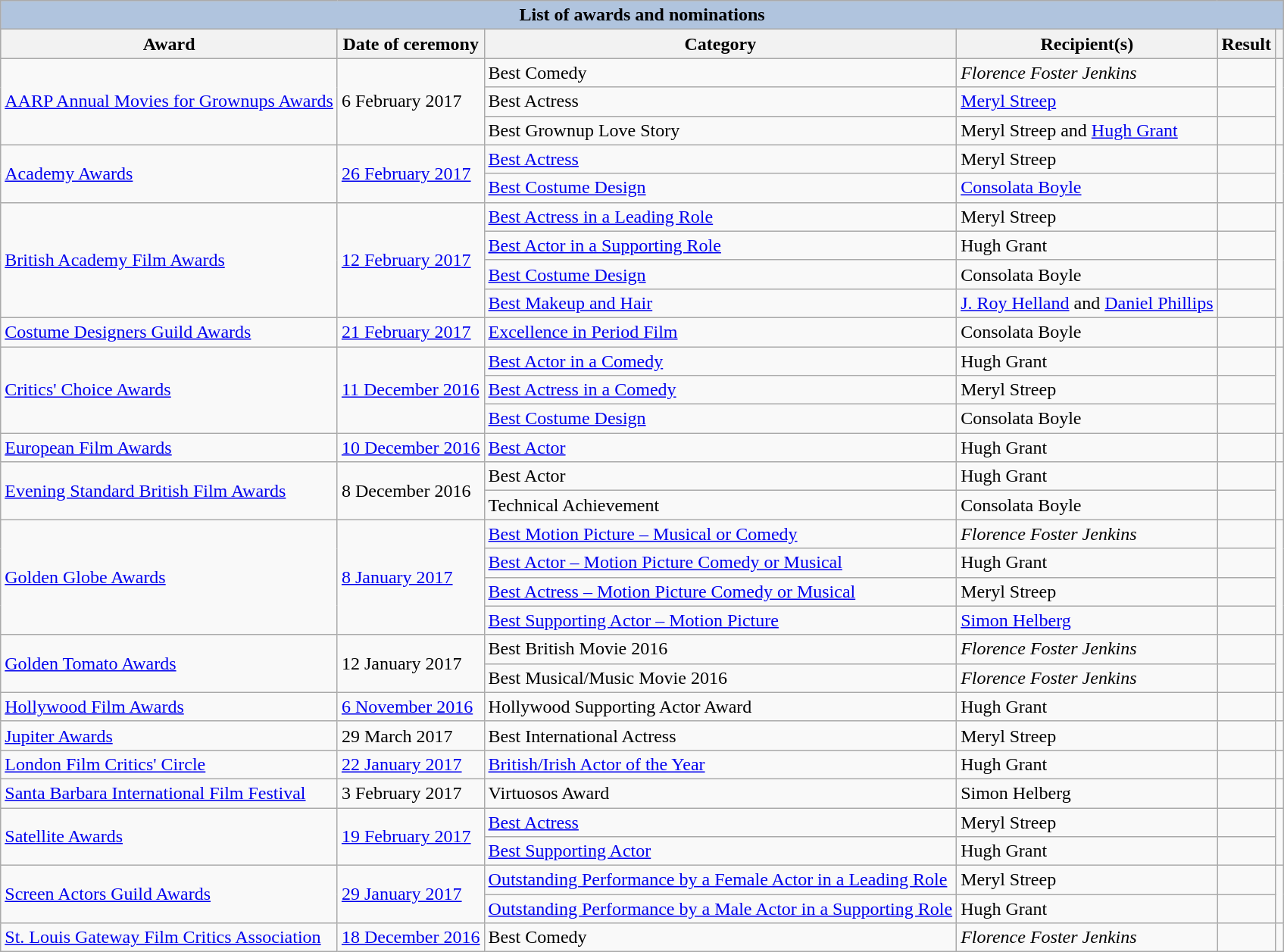<table class="wikitable sortable">
<tr style="background:#ccc; text-align:center;">
<th colspan="6" style="background: LightSteelBlue;">List of awards and nominations</th>
</tr>
<tr style="background:#ccc; text-align:center;">
<th>Award</th>
<th>Date of ceremony</th>
<th>Category</th>
<th>Recipient(s)</th>
<th>Result</th>
<th class="unsortable"></th>
</tr>
<tr>
<td rowspan="3"><a href='#'>AARP Annual Movies for Grownups Awards</a></td>
<td rowspan="3">6 February 2017</td>
<td>Best Comedy</td>
<td><em>Florence Foster Jenkins</em></td>
<td></td>
<td rowspan="3" style="text-align:center;"></td>
</tr>
<tr>
<td>Best Actress</td>
<td><a href='#'>Meryl Streep</a></td>
<td></td>
</tr>
<tr>
<td>Best Grownup Love Story</td>
<td>Meryl Streep and <a href='#'>Hugh Grant</a></td>
<td></td>
</tr>
<tr>
<td rowspan="2"><a href='#'>Academy Awards</a></td>
<td rowspan="2"><a href='#'>26 February 2017</a></td>
<td><a href='#'>Best Actress</a></td>
<td>Meryl Streep</td>
<td></td>
<td rowspan="2" style="text-align:center;"></td>
</tr>
<tr>
<td><a href='#'>Best Costume Design</a></td>
<td><a href='#'>Consolata Boyle</a></td>
<td></td>
</tr>
<tr>
<td rowspan="4"><a href='#'>British Academy Film Awards</a></td>
<td rowspan="4"><a href='#'>12 February 2017</a></td>
<td><a href='#'>Best Actress in a Leading Role</a></td>
<td>Meryl Streep</td>
<td></td>
<td rowspan="4" style="text-align:center;"></td>
</tr>
<tr>
<td><a href='#'>Best Actor in a Supporting Role</a></td>
<td>Hugh Grant</td>
<td></td>
</tr>
<tr>
<td><a href='#'>Best Costume Design</a></td>
<td>Consolata Boyle</td>
<td></td>
</tr>
<tr>
<td><a href='#'>Best Makeup and Hair</a></td>
<td><a href='#'>J. Roy Helland</a> and <a href='#'>Daniel Phillips</a></td>
<td></td>
</tr>
<tr>
<td><a href='#'>Costume Designers Guild Awards</a></td>
<td><a href='#'>21 February 2017</a></td>
<td><a href='#'>Excellence in Period Film</a></td>
<td>Consolata Boyle</td>
<td></td>
<td style="text-align:center;"></td>
</tr>
<tr>
<td rowspan="3"><a href='#'>Critics' Choice Awards</a></td>
<td rowspan="3"><a href='#'>11 December 2016</a></td>
<td><a href='#'>Best Actor in a Comedy</a></td>
<td>Hugh Grant</td>
<td></td>
<td rowspan="3" style="text-align:center;"></td>
</tr>
<tr>
<td><a href='#'>Best Actress in a Comedy</a></td>
<td>Meryl Streep</td>
<td></td>
</tr>
<tr>
<td><a href='#'>Best Costume Design</a></td>
<td>Consolata Boyle</td>
<td></td>
</tr>
<tr>
<td><a href='#'>European Film Awards</a></td>
<td><a href='#'>10 December 2016</a></td>
<td><a href='#'>Best Actor</a></td>
<td>Hugh Grant</td>
<td></td>
<td style="text-align:center;"></td>
</tr>
<tr>
<td rowspan="2"><a href='#'>Evening Standard British Film Awards</a></td>
<td rowspan="2">8 December 2016</td>
<td>Best Actor</td>
<td>Hugh Grant</td>
<td></td>
<td rowspan="2" style="text-align:center;"></td>
</tr>
<tr>
<td>Technical Achievement</td>
<td>Consolata Boyle</td>
<td></td>
</tr>
<tr>
<td rowspan="4"><a href='#'>Golden Globe Awards</a></td>
<td rowspan="4"><a href='#'>8 January 2017</a></td>
<td><a href='#'>Best Motion Picture – Musical or Comedy</a></td>
<td><em>Florence Foster Jenkins</em></td>
<td></td>
<td rowspan="4" style="text-align:center;"></td>
</tr>
<tr>
<td><a href='#'>Best Actor – Motion Picture Comedy or Musical</a></td>
<td>Hugh Grant</td>
<td></td>
</tr>
<tr>
<td><a href='#'>Best Actress – Motion Picture Comedy or Musical</a></td>
<td>Meryl Streep</td>
<td></td>
</tr>
<tr>
<td><a href='#'>Best Supporting Actor – Motion Picture</a></td>
<td><a href='#'>Simon Helberg</a></td>
<td></td>
</tr>
<tr>
<td rowspan="2"><a href='#'>Golden Tomato Awards</a></td>
<td rowspan="2">12 January 2017</td>
<td>Best British Movie 2016</td>
<td><em>Florence Foster Jenkins</em></td>
<td></td>
<td rowspan="2" style="text-align:center;"></td>
</tr>
<tr>
<td>Best Musical/Music Movie 2016</td>
<td><em>Florence Foster Jenkins</em></td>
<td></td>
</tr>
<tr>
<td><a href='#'>Hollywood Film Awards</a></td>
<td><a href='#'>6 November 2016</a></td>
<td>Hollywood Supporting Actor Award</td>
<td>Hugh Grant</td>
<td></td>
<td style="text-align:center;"></td>
</tr>
<tr>
<td><a href='#'>Jupiter Awards</a></td>
<td>29 March 2017</td>
<td>Best International Actress</td>
<td>Meryl Streep</td>
<td></td>
<td align=center></td>
</tr>
<tr>
<td><a href='#'>London Film Critics' Circle</a></td>
<td><a href='#'>22 January 2017</a></td>
<td><a href='#'>British/Irish Actor of the Year</a></td>
<td>Hugh Grant</td>
<td></td>
<td style="text-align:center;"></td>
</tr>
<tr>
<td><a href='#'>Santa Barbara International Film Festival</a></td>
<td>3 February 2017</td>
<td>Virtuosos Award</td>
<td>Simon Helberg</td>
<td></td>
<td style="text-align:center;"></td>
</tr>
<tr>
<td rowspan="2"><a href='#'>Satellite Awards</a></td>
<td rowspan="2"><a href='#'>19 February 2017</a></td>
<td><a href='#'>Best Actress</a></td>
<td>Meryl Streep</td>
<td></td>
<td rowspan="2" align=center></td>
</tr>
<tr>
<td><a href='#'>Best Supporting Actor</a></td>
<td>Hugh Grant</td>
<td></td>
</tr>
<tr>
<td rowspan="2"><a href='#'>Screen Actors Guild Awards</a></td>
<td rowspan="2"><a href='#'>29 January 2017</a></td>
<td><a href='#'>Outstanding Performance by a Female Actor in a Leading Role</a></td>
<td>Meryl Streep</td>
<td></td>
<td rowspan="2" style="text-align:center;"></td>
</tr>
<tr>
<td><a href='#'>Outstanding Performance by a Male Actor in a Supporting Role</a></td>
<td>Hugh Grant</td>
<td></td>
</tr>
<tr>
<td><a href='#'>St. Louis Gateway Film Critics Association</a></td>
<td><a href='#'>18 December 2016</a></td>
<td>Best Comedy</td>
<td><em>Florence Foster Jenkins</em></td>
<td></td>
<td style="text-align:center;"></td>
</tr>
</table>
